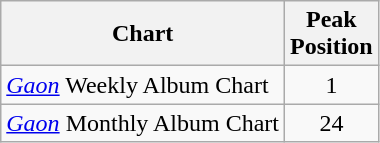<table class="wikitable sortable">
<tr>
<th>Chart</th>
<th>Peak<br>Position</th>
</tr>
<tr>
<td><em><a href='#'>Gaon</a></em> Weekly Album Chart</td>
<td align="center">1</td>
</tr>
<tr>
<td><em><a href='#'>Gaon</a></em> Monthly Album Chart</td>
<td align="center">24</td>
</tr>
</table>
